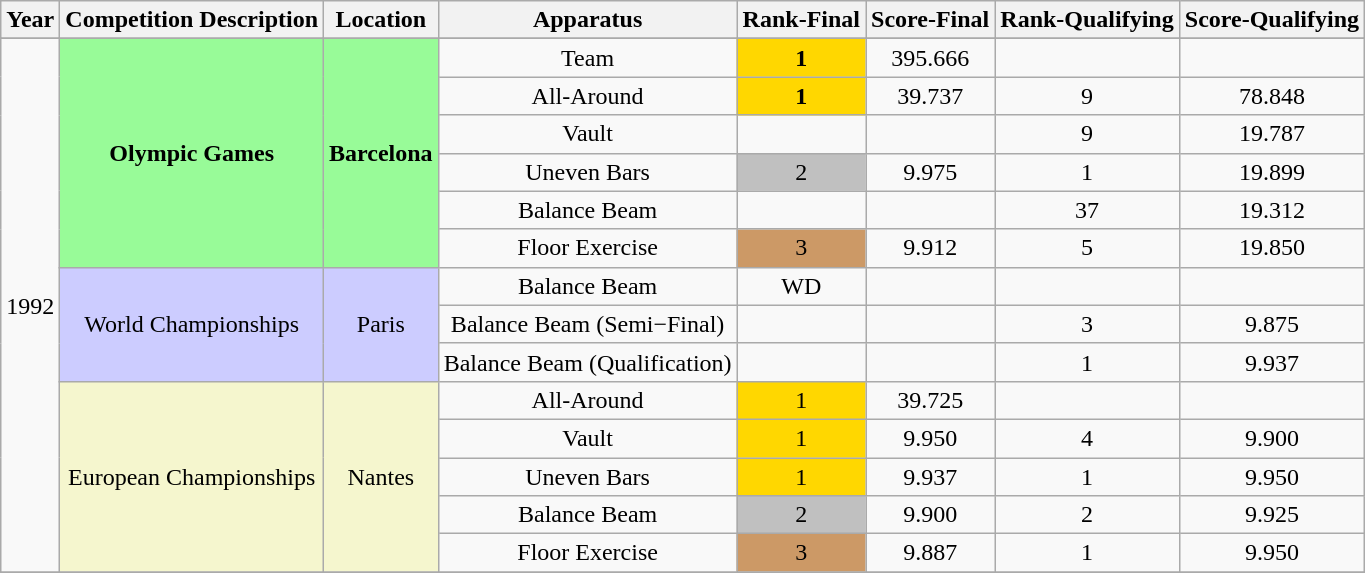<table class="wikitable" style="text-align:center">
<tr>
<th>Year</th>
<th>Competition Description</th>
<th>Location</th>
<th>Apparatus</th>
<th>Rank-Final</th>
<th>Score-Final</th>
<th>Rank-Qualifying</th>
<th>Score-Qualifying</th>
</tr>
<tr>
</tr>
<tr>
<td rowspan=14>1992</td>
<td bgcolor=98FB98 rowspan=6><strong>Olympic Games</strong></td>
<td bgcolor=98FB98 rowspan=6><strong>Barcelona</strong></td>
<td>Team</td>
<td bgcolor=gold><strong>1</strong></td>
<td>395.666</td>
<td></td>
<td></td>
</tr>
<tr>
<td>All-Around</td>
<td bgcolor=gold><strong>1</strong></td>
<td>39.737</td>
<td>9</td>
<td>78.848</td>
</tr>
<tr>
<td>Vault</td>
<td></td>
<td></td>
<td>9</td>
<td>19.787</td>
</tr>
<tr>
<td>Uneven Bars</td>
<td bgcolor=silver>2</td>
<td>9.975</td>
<td>1</td>
<td>19.899</td>
</tr>
<tr>
<td>Balance Beam</td>
<td></td>
<td></td>
<td>37</td>
<td>19.312</td>
</tr>
<tr>
<td>Floor Exercise</td>
<td bgcolor=cc9966>3</td>
<td>9.912</td>
<td>5</td>
<td>19.850</td>
</tr>
<tr>
<td bgcolor=#CCCCFF rowspan=3>World Championships</td>
<td bgcolor=#CCCCFF rowspan=3>Paris</td>
<td>Balance Beam</td>
<td>WD</td>
<td></td>
<td></td>
<td></td>
</tr>
<tr>
<td>Balance Beam (Semi−Final)</td>
<td></td>
<td></td>
<td>3</td>
<td>9.875</td>
</tr>
<tr>
<td>Balance Beam (Qualification)</td>
<td></td>
<td></td>
<td>1</td>
<td>9.937</td>
</tr>
<tr>
<td bgcolor=#F5F6CE rowspan=5>European Championships</td>
<td bgcolor=#F5F6CE rowspan=5>Nantes</td>
<td>All-Around</td>
<td bgcolor=gold>1</td>
<td>39.725</td>
<td></td>
<td></td>
</tr>
<tr>
<td>Vault</td>
<td bgcolor=gold>1</td>
<td>9.950</td>
<td>4</td>
<td>9.900</td>
</tr>
<tr>
<td>Uneven Bars</td>
<td bgcolor=gold>1</td>
<td>9.937</td>
<td>1</td>
<td>9.950</td>
</tr>
<tr>
<td>Balance Beam</td>
<td bgcolor=silver>2</td>
<td>9.900</td>
<td>2</td>
<td>9.925</td>
</tr>
<tr>
<td>Floor Exercise</td>
<td bgcolor=cc9966>3</td>
<td>9.887</td>
<td>1</td>
<td>9.950</td>
</tr>
<tr>
</tr>
</table>
